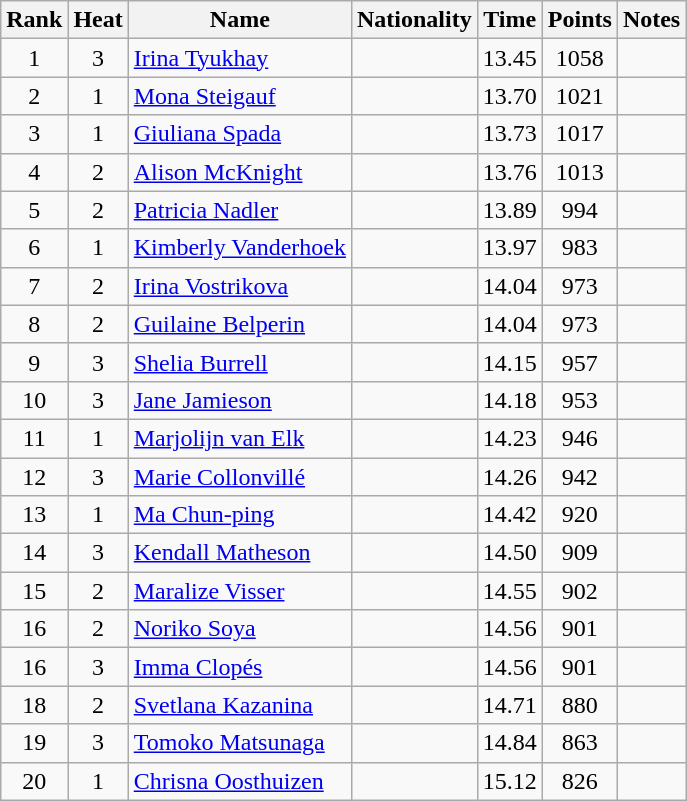<table class="wikitable sortable" style="text-align:center">
<tr>
<th>Rank</th>
<th>Heat</th>
<th>Name</th>
<th>Nationality</th>
<th>Time</th>
<th>Points</th>
<th>Notes</th>
</tr>
<tr>
<td>1</td>
<td>3</td>
<td align="left"><a href='#'>Irina Tyukhay</a></td>
<td align=left></td>
<td>13.45</td>
<td>1058</td>
<td></td>
</tr>
<tr>
<td>2</td>
<td>1</td>
<td align="left"><a href='#'>Mona Steigauf</a></td>
<td align=left></td>
<td>13.70</td>
<td>1021</td>
<td></td>
</tr>
<tr>
<td>3</td>
<td>1</td>
<td align="left"><a href='#'>Giuliana Spada</a></td>
<td align=left></td>
<td>13.73</td>
<td>1017</td>
<td></td>
</tr>
<tr>
<td>4</td>
<td>2</td>
<td align="left"><a href='#'>Alison McKnight</a></td>
<td align=left></td>
<td>13.76</td>
<td>1013</td>
<td></td>
</tr>
<tr>
<td>5</td>
<td>2</td>
<td align="left"><a href='#'>Patricia Nadler</a></td>
<td align=left></td>
<td>13.89</td>
<td>994</td>
<td></td>
</tr>
<tr>
<td>6</td>
<td>1</td>
<td align="left"><a href='#'>Kimberly Vanderhoek</a></td>
<td align=left></td>
<td>13.97</td>
<td>983</td>
<td></td>
</tr>
<tr>
<td>7</td>
<td>2</td>
<td align="left"><a href='#'>Irina Vostrikova</a></td>
<td align=left></td>
<td>14.04</td>
<td>973</td>
<td></td>
</tr>
<tr>
<td>8</td>
<td>2</td>
<td align="left"><a href='#'>Guilaine Belperin</a></td>
<td align=left></td>
<td>14.04</td>
<td>973</td>
<td></td>
</tr>
<tr>
<td>9</td>
<td>3</td>
<td align="left"><a href='#'>Shelia Burrell</a></td>
<td align=left></td>
<td>14.15</td>
<td>957</td>
<td></td>
</tr>
<tr>
<td>10</td>
<td>3</td>
<td align="left"><a href='#'>Jane Jamieson</a></td>
<td align=left></td>
<td>14.18</td>
<td>953</td>
<td></td>
</tr>
<tr>
<td>11</td>
<td>1</td>
<td align="left"><a href='#'>Marjolijn van Elk</a></td>
<td align=left></td>
<td>14.23</td>
<td>946</td>
<td></td>
</tr>
<tr>
<td>12</td>
<td>3</td>
<td align="left"><a href='#'>Marie Collonvillé</a></td>
<td align=left></td>
<td>14.26</td>
<td>942</td>
<td></td>
</tr>
<tr>
<td>13</td>
<td>1</td>
<td align="left"><a href='#'>Ma Chun-ping</a></td>
<td align=left></td>
<td>14.42</td>
<td>920</td>
<td></td>
</tr>
<tr>
<td>14</td>
<td>3</td>
<td align="left"><a href='#'>Kendall Matheson</a></td>
<td align=left></td>
<td>14.50</td>
<td>909</td>
<td></td>
</tr>
<tr>
<td>15</td>
<td>2</td>
<td align="left"><a href='#'>Maralize Visser</a></td>
<td align=left></td>
<td>14.55</td>
<td>902</td>
<td></td>
</tr>
<tr>
<td>16</td>
<td>2</td>
<td align="left"><a href='#'>Noriko Soya</a></td>
<td align=left></td>
<td>14.56</td>
<td>901</td>
<td></td>
</tr>
<tr>
<td>16</td>
<td>3</td>
<td align="left"><a href='#'>Imma Clopés</a></td>
<td align=left></td>
<td>14.56</td>
<td>901</td>
<td></td>
</tr>
<tr>
<td>18</td>
<td>2</td>
<td align="left"><a href='#'>Svetlana Kazanina</a></td>
<td align=left></td>
<td>14.71</td>
<td>880</td>
<td></td>
</tr>
<tr>
<td>19</td>
<td>3</td>
<td align="left"><a href='#'>Tomoko Matsunaga</a></td>
<td align=left></td>
<td>14.84</td>
<td>863</td>
<td></td>
</tr>
<tr>
<td>20</td>
<td>1</td>
<td align="left"><a href='#'>Chrisna Oosthuizen</a></td>
<td align=left></td>
<td>15.12</td>
<td>826</td>
<td></td>
</tr>
</table>
